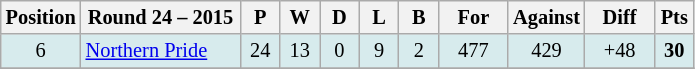<table class="wikitable" style="text-align:center; font-size:85%;">
<tr>
<th width=40 abbr="Position">Position</th>
<th width=100>Round 24 – 2015</th>
<th width=20 abbr="Played">P</th>
<th width=20 abbr="Won">W</th>
<th width=20 abbr="Drawn">D</th>
<th width=20 abbr="Lost">L</th>
<th width=20 abbr="Bye">B</th>
<th width=40 abbr="Points for">For</th>
<th width=40 abbr="Points against">Against</th>
<th width=40 abbr="Points difference">Diff</th>
<th width=20 abbr="Points">Pts</th>
</tr>
<tr style="background: #d7ebed;">
<td>6</td>
<td style="text-align:left;"> <a href='#'>Northern Pride</a></td>
<td>24</td>
<td>13</td>
<td>0</td>
<td>9</td>
<td>2</td>
<td>477</td>
<td>429</td>
<td>+48</td>
<td><strong>30</strong></td>
</tr>
<tr>
</tr>
</table>
